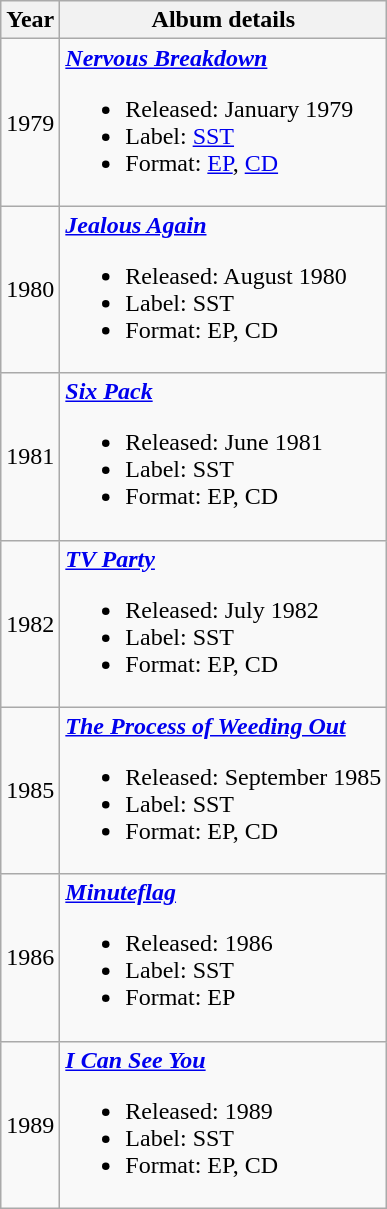<table class ="wikitable">
<tr>
<th>Year</th>
<th>Album details</th>
</tr>
<tr>
<td>1979</td>
<td><strong><em><a href='#'>Nervous Breakdown</a></em></strong><br><ul><li>Released: January 1979</li><li>Label: <a href='#'>SST</a></li><li>Format: <a href='#'>EP</a>, <a href='#'>CD</a></li></ul></td>
</tr>
<tr>
<td>1980</td>
<td><strong><em><a href='#'>Jealous Again</a></em></strong><br><ul><li>Released: August 1980</li><li>Label: SST</li><li>Format: EP, CD</li></ul></td>
</tr>
<tr>
<td>1981</td>
<td><strong><em><a href='#'>Six Pack</a></em></strong><br><ul><li>Released: June 1981</li><li>Label: SST</li><li>Format: EP, CD</li></ul></td>
</tr>
<tr>
<td>1982</td>
<td><strong><em><a href='#'>TV Party</a></em></strong><br><ul><li>Released: July 1982</li><li>Label: SST</li><li>Format: EP, CD</li></ul></td>
</tr>
<tr>
<td>1985</td>
<td><strong><em><a href='#'>The Process of Weeding Out</a></em></strong><br><ul><li>Released: September 1985</li><li>Label: SST</li><li>Format: EP, CD</li></ul></td>
</tr>
<tr>
<td>1986</td>
<td><strong><em><a href='#'>Minuteflag</a></em></strong><br><ul><li>Released: 1986</li><li>Label: SST</li><li>Format: EP</li></ul></td>
</tr>
<tr>
<td>1989</td>
<td><strong><em><a href='#'>I Can See You</a></em></strong><br><ul><li>Released: 1989</li><li>Label: SST</li><li>Format: EP, CD</li></ul></td>
</tr>
</table>
